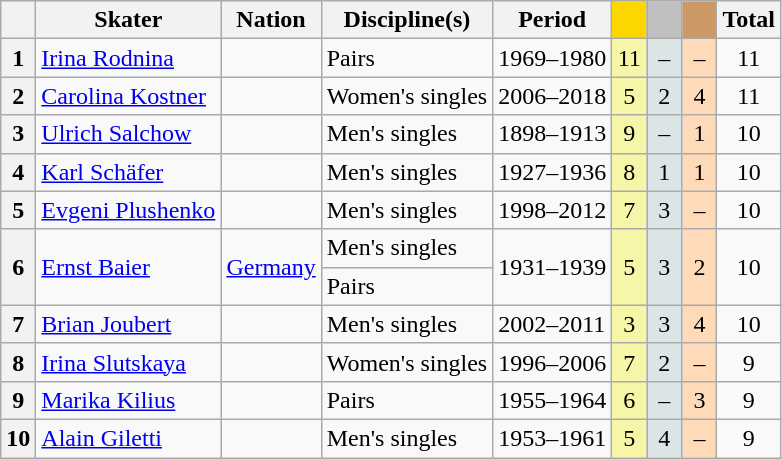<table class="wikitable unsortable" style="text-align:center">
<tr>
<th scope="col"></th>
<th scope="col">Skater</th>
<th scope="col">Nation</th>
<th scope="col">Discipline(s)</th>
<th scope="col">Period</th>
<th scope="col" style="width:1em; background-color:gold"></th>
<th scope="col" style="width:1em;background-color:silver"></th>
<th scope="col" style="width:1em;background-color:#CC9966"></th>
<th scope="col">Total</th>
</tr>
<tr>
<th scope="row">1</th>
<td align="left"><a href='#'>Irina Rodnina</a></td>
<td align="left"></td>
<td align="left">Pairs</td>
<td align="left">1969–1980</td>
<td bgcolor="#F7F6A8">11</td>
<td bgcolor="#DCE5E5">–</td>
<td bgcolor="#FFDAB9">–</td>
<td>11</td>
</tr>
<tr>
<th scope="row">2</th>
<td align="left"><a href='#'>Carolina Kostner</a></td>
<td align="left"></td>
<td align="left">Women's singles</td>
<td align="left">2006–2018</td>
<td bgcolor="#F7F6A8">5</td>
<td bgcolor="#DCE5E5">2</td>
<td bgcolor="#FFDAB9">4</td>
<td>11</td>
</tr>
<tr>
<th scope="row">3</th>
<td align="left"><a href='#'>Ulrich Salchow</a></td>
<td align="left"></td>
<td align="left">Men's singles</td>
<td align="left">1898–1913</td>
<td bgcolor="#F7F6A8">9</td>
<td bgcolor="#DCE5E5">–</td>
<td bgcolor="#FFDAB9">1</td>
<td>10</td>
</tr>
<tr>
<th scope="row">4</th>
<td align="left"><a href='#'>Karl Schäfer</a></td>
<td align="left"></td>
<td align="left">Men's singles</td>
<td align="left">1927–1936</td>
<td bgcolor="#F7F6A8">8</td>
<td bgcolor="#DCE5E5">1</td>
<td bgcolor="#FFDAB9">1</td>
<td>10</td>
</tr>
<tr>
<th scope="row">5</th>
<td align="left"><a href='#'>Evgeni Plushenko</a></td>
<td align="left"></td>
<td align="left">Men's singles</td>
<td align="left">1998–2012</td>
<td bgcolor="#F7F6A8">7</td>
<td bgcolor="#DCE5E5">3</td>
<td bgcolor="#FFDAB9">–</td>
<td>10</td>
</tr>
<tr>
<th scope="row" rowspan="2">6</th>
<td rowspan="2" align="left"><a href='#'>Ernst Baier</a></td>
<td rowspan="2" align="left"> <a href='#'>Germany</a></td>
<td align="left">Men's singles</td>
<td rowspan="2">1931–1939</td>
<td rowspan="2" bgcolor="#F7F6A8">5</td>
<td rowspan="2" bgcolor="#DCE5E5">3</td>
<td rowspan="2" bgcolor="#FFDAB9">2</td>
<td rowspan="2">10</td>
</tr>
<tr>
<td align="left">Pairs</td>
</tr>
<tr>
<th scope="row">7</th>
<td align="left"><a href='#'>Brian Joubert</a></td>
<td align="left"></td>
<td align="left">Men's singles</td>
<td align="left">2002–2011</td>
<td bgcolor="#F7F6A8">3</td>
<td bgcolor="#DCE5E5">3</td>
<td bgcolor="#FFDAB9">4</td>
<td>10</td>
</tr>
<tr>
<th scope="row">8</th>
<td align="left"><a href='#'>Irina Slutskaya</a></td>
<td align="left"></td>
<td align="left">Women's singles</td>
<td align="left">1996–2006</td>
<td bgcolor="#F7F6A8">7</td>
<td bgcolor="#DCE5E5">2</td>
<td bgcolor="#FFDAB9">–</td>
<td>9</td>
</tr>
<tr>
<th scope="row">9</th>
<td align="left"><a href='#'>Marika Kilius</a></td>
<td align="left"></td>
<td align="left">Pairs</td>
<td align="left">1955–1964</td>
<td bgcolor="#F7F6A8">6</td>
<td bgcolor="#DCE5E5">–</td>
<td bgcolor="#FFDAB9">3</td>
<td>9</td>
</tr>
<tr>
<th scope="row">10</th>
<td align="left"><a href='#'>Alain Giletti</a></td>
<td align="left"></td>
<td align="left">Men's singles</td>
<td align="left">1953–1961</td>
<td bgcolor="#F7F6A8">5</td>
<td bgcolor="#DCE5E5">4</td>
<td bgcolor="#FFDAB9">–</td>
<td>9</td>
</tr>
</table>
